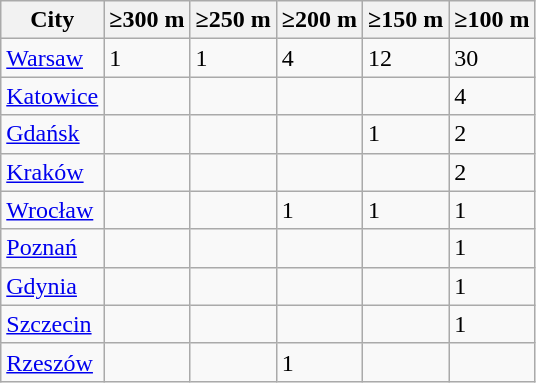<table class="wikitable sortable">
<tr>
<th>City</th>
<th>≥300 m</th>
<th>≥250 m</th>
<th>≥200 m</th>
<th>≥150 m</th>
<th>≥100 m</th>
</tr>
<tr>
<td><a href='#'>Warsaw</a></td>
<td>1</td>
<td>1</td>
<td>4</td>
<td>12</td>
<td>30</td>
</tr>
<tr>
<td><a href='#'>Katowice</a></td>
<td></td>
<td></td>
<td></td>
<td></td>
<td>4</td>
</tr>
<tr>
<td><a href='#'>Gdańsk</a></td>
<td></td>
<td></td>
<td></td>
<td>1</td>
<td>2</td>
</tr>
<tr>
<td><a href='#'>Kraków</a></td>
<td></td>
<td></td>
<td></td>
<td></td>
<td>2</td>
</tr>
<tr>
<td><a href='#'>Wrocław</a></td>
<td></td>
<td></td>
<td>1</td>
<td>1</td>
<td>1</td>
</tr>
<tr>
<td><a href='#'>Poznań</a></td>
<td></td>
<td></td>
<td></td>
<td></td>
<td>1</td>
</tr>
<tr>
<td><a href='#'>Gdynia</a></td>
<td></td>
<td></td>
<td></td>
<td></td>
<td>1</td>
</tr>
<tr>
<td><a href='#'>Szczecin</a></td>
<td></td>
<td></td>
<td></td>
<td></td>
<td>1</td>
</tr>
<tr>
<td><a href='#'>Rzeszów</a></td>
<td></td>
<td></td>
<td>1</td>
<td></td>
<td></td>
</tr>
</table>
